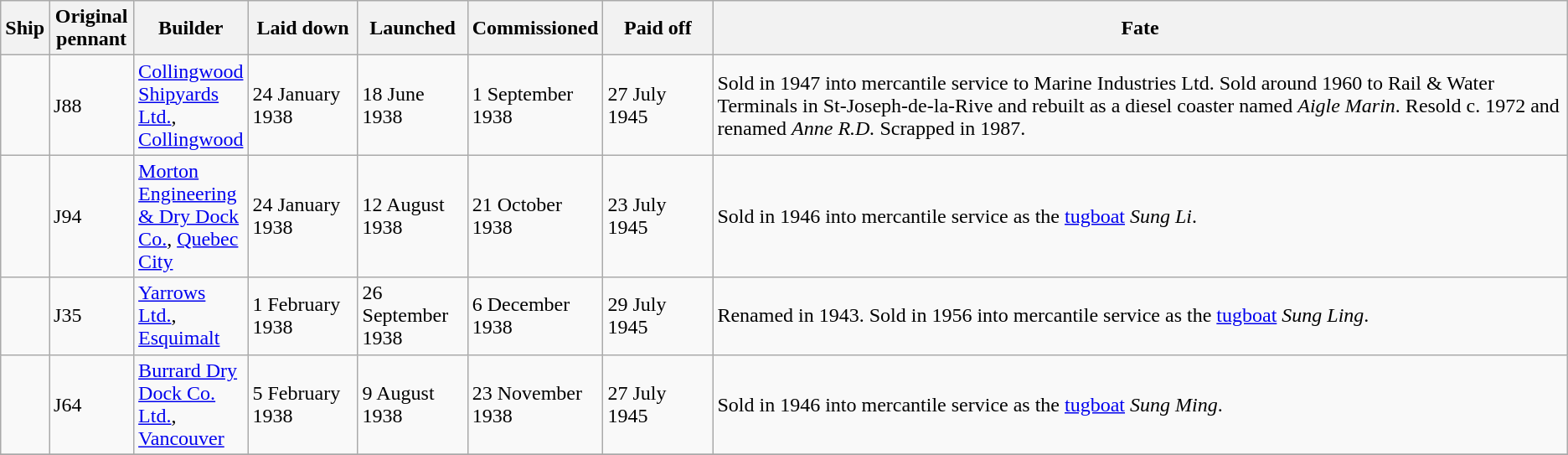<table class="wikitable">
<tr>
<th scope="col">Ship</th>
<th scope="col" width = "60">Original pennant</th>
<th scope="col" width = "80">Builder</th>
<th scope="col" width = "80">Laid down</th>
<th scope="col" width = "80">Launched</th>
<th scope="col" width = "80">Commissioned</th>
<th scope="col" width = "80">Paid off</th>
<th scope="col">Fate</th>
</tr>
<tr>
<td scope="row"></td>
<td>J88</td>
<td><a href='#'>Collingwood Shipyards Ltd.</a>, <a href='#'>Collingwood</a></td>
<td>24 January 1938</td>
<td>18 June 1938</td>
<td>1 September 1938</td>
<td>27 July 1945</td>
<td>Sold in 1947 into mercantile service to Marine Industries Ltd. Sold around 1960 to Rail & Water Terminals in St-Joseph-de-la-Rive and rebuilt as a diesel coaster named <em>Aigle Marin</em>. Resold c. 1972 and renamed <em>Anne R.D.</em> Scrapped in 1987.</td>
</tr>
<tr>
<td scope="row"></td>
<td>J94</td>
<td><a href='#'>Morton Engineering & Dry Dock Co.</a>, <a href='#'>Quebec City</a></td>
<td>24 January 1938</td>
<td>12 August 1938</td>
<td>21 October 1938</td>
<td>23 July 1945</td>
<td>Sold in 1946 into mercantile service as the <a href='#'>tugboat</a> <em>Sung Li</em>.</td>
</tr>
<tr>
<td scope="row"></td>
<td>J35</td>
<td><a href='#'>Yarrows Ltd.</a>, <a href='#'>Esquimalt</a></td>
<td>1 February 1938</td>
<td>26 September 1938</td>
<td>6 December 1938</td>
<td>29 July 1945</td>
<td>Renamed  in 1943. Sold in 1956 into mercantile service as the <a href='#'>tugboat</a> <em>Sung Ling</em>.</td>
</tr>
<tr>
<td scope="row"></td>
<td>J64</td>
<td><a href='#'>Burrard Dry Dock Co. Ltd.</a>, <a href='#'>Vancouver</a></td>
<td>5 February 1938</td>
<td>9 August 1938</td>
<td>23 November 1938</td>
<td>27 July 1945</td>
<td>Sold in 1946 into mercantile service as the <a href='#'>tugboat</a> <em>Sung Ming</em>.</td>
</tr>
<tr>
</tr>
</table>
